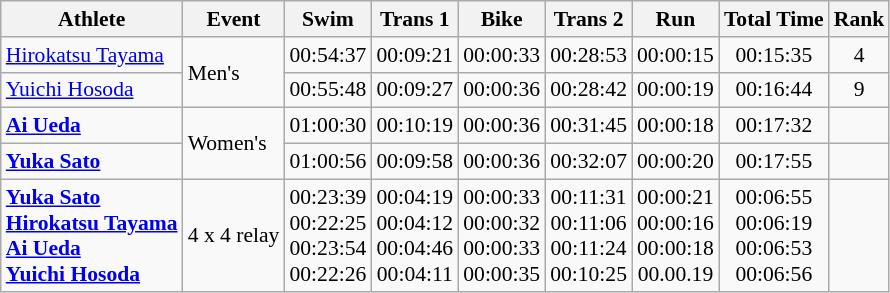<table class="wikitable" style="font-size:90%">
<tr>
<th>Athlete</th>
<th>Event</th>
<th>Swim</th>
<th>Trans 1</th>
<th>Bike</th>
<th>Trans 2</th>
<th>Run</th>
<th>Total Time</th>
<th>Rank</th>
</tr>
<tr align=center>
<td align=left><a href='#'>Hirokatsu Tayama</a></td>
<td align=left rowspan=2>Men's</td>
<td>00:54:37</td>
<td>00:09:21</td>
<td>00:00:33</td>
<td>00:28:53</td>
<td>00:00:15</td>
<td>00:15:35</td>
<td>4</td>
</tr>
<tr align=center>
<td align=left><a href='#'>Yuichi Hosoda</a></td>
<td>00:55:48</td>
<td>00:09:27</td>
<td>00:00:36</td>
<td>00:28:42</td>
<td>00:00:19</td>
<td>00:16:44</td>
<td>9</td>
</tr>
<tr align=center>
<td align=left><strong><a href='#'>Ai Ueda</a></strong></td>
<td align=left rowspan=2>Women's</td>
<td>01:00:30</td>
<td>00:10:19</td>
<td>00:00:36</td>
<td>00:31:45</td>
<td>00:00:18</td>
<td>00:17:32</td>
<td></td>
</tr>
<tr align=center>
<td align=left><strong><a href='#'>Yuka Sato</a></strong></td>
<td>01:00:56</td>
<td>00:09:58</td>
<td>00:00:36</td>
<td>00:32:07</td>
<td>00:00:20</td>
<td>00:17:55</td>
<td></td>
</tr>
<tr align=center>
<td align=left><strong><a href='#'>Yuka Sato</a></strong><br><strong><a href='#'>Hirokatsu Tayama</a></strong><br><strong><a href='#'>Ai Ueda</a></strong><br><strong><a href='#'>Yuichi Hosoda</a></strong></td>
<td align=left rowspan=2>4 x 4 relay</td>
<td>00:23:39<br>00:22:25<br>00:23:54<br>00:22:26</td>
<td>00:04:19<br>00:04:12<br>00:04:46<br>00:04:11</td>
<td>00:00:33<br>00:00:32<br>00:00:33<br>00:00:35</td>
<td>00:11:31<br>00:11:06<br>00:11:24<br>00:10:25</td>
<td>00:00:21<br>00:00:16<br>00:00:18<br>00.00.19</td>
<td>00:06:55<br>00:06:19<br>00:06:53<br>00:06:56</td>
<td></td>
</tr>
</table>
